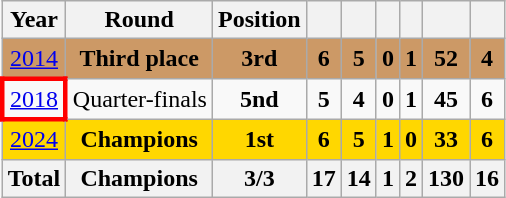<table class="wikitable" style="text-align: center;">
<tr>
<th>Year</th>
<th>Round</th>
<th>Position</th>
<th></th>
<th></th>
<th></th>
<th></th>
<th></th>
<th></th>
</tr>
<tr style="background:#cc9966;">
<td> <a href='#'>2014</a></td>
<td><strong>Third place</strong></td>
<td><strong>3rd</strong></td>
<td><strong>6</strong></td>
<td><strong>5</strong></td>
<td><strong>0</strong></td>
<td><strong>1</strong></td>
<td><strong>52</strong></td>
<td><strong>4</strong></td>
</tr>
<tr>
<td style="border: 3px solid red"> <a href='#'>2018</a></td>
<td>Quarter-finals</td>
<td><strong>5nd</strong></td>
<td><strong>5</strong></td>
<td><strong>4</strong></td>
<td><strong>0</strong></td>
<td><strong>1</strong></td>
<td><strong>45</strong></td>
<td><strong>6</strong></td>
</tr>
<tr style="background:gold;">
<td> <a href='#'>2024</a></td>
<td><strong>Champions</strong></td>
<td><strong>1st</strong></td>
<td><strong>6</strong></td>
<td><strong>5</strong></td>
<td><strong>1</strong></td>
<td><strong>0</strong></td>
<td><strong>33</strong></td>
<td><strong>6</strong></td>
</tr>
<tr>
<th><strong>Total</strong></th>
<th><strong>Champions</strong></th>
<th>3/3</th>
<th>17</th>
<th>14</th>
<th>1</th>
<th>2</th>
<th>130</th>
<th>16</th>
</tr>
</table>
